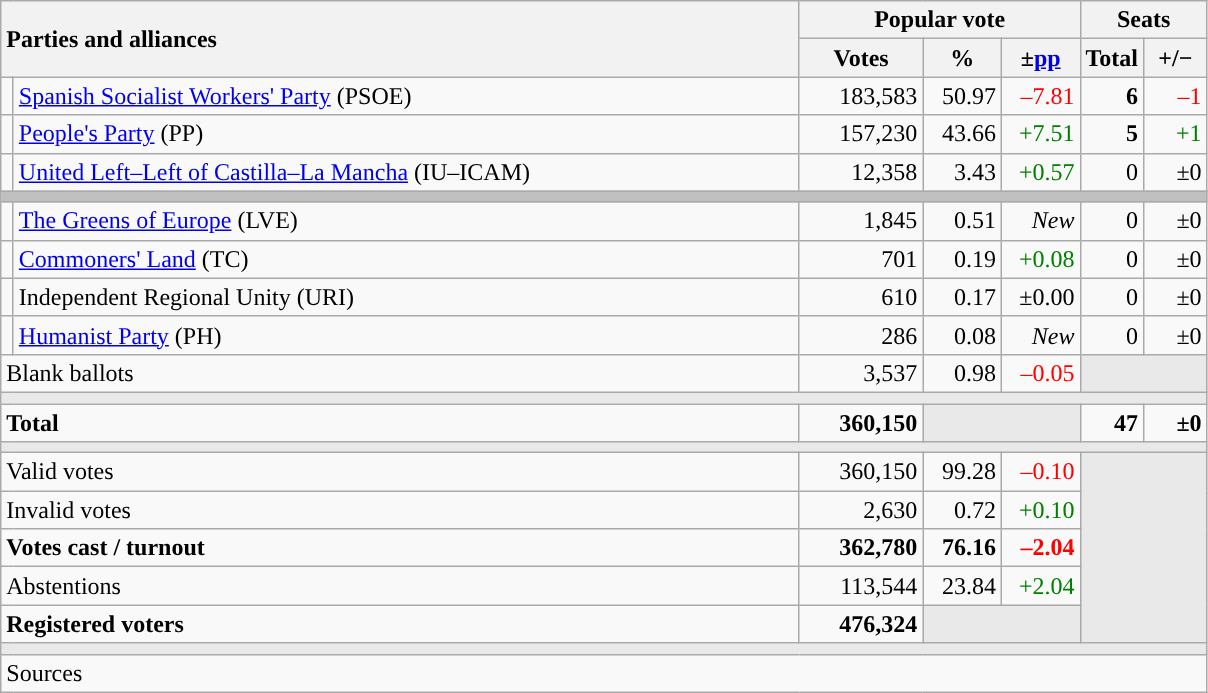<table class="wikitable" style="text-align:right;">
<tr>
<th style="text-align:left;" rowspan="2" colspan="2" width="525">Parties and alliances</th>
<th colspan="3">Popular vote</th>
<th colspan="2">Seats</th>
</tr>
<tr>
<th width="75">Votes</th>
<th width="45">%</th>
<th width="45">±<a href='#'>pp</a></th>
<th width="35">Total</th>
<th width="35">+/−</th>
</tr>
<tr>
<td width="1" style="color:inherit;background:"></td>
<td align="left"><a href='#'>Spanish Socialist Workers' Party</a> (PSOE)</td>
<td>183,583</td>
<td>50.97</td>
<td style="color:red;">–7.81</td>
<td><strong>6</strong></td>
<td style="color:red;">–1</td>
</tr>
<tr>
<td style="color:inherit;background:"></td>
<td align="left"><a href='#'>People's Party</a> (PP)</td>
<td>157,230</td>
<td>43.66</td>
<td style="color:green;">+7.51</td>
<td><strong>5</strong></td>
<td style="color:green;">+1</td>
</tr>
<tr>
<td style="color:inherit;background:"></td>
<td align="left"><a href='#'>United Left–Left of Castilla–La Mancha</a> (IU–ICAM)</td>
<td>12,358</td>
<td>3.43</td>
<td style="color:green;">+0.57</td>
<td>0</td>
<td>±0</td>
</tr>
<tr>
<td colspan="7" bgcolor="#C0C0C0"></td>
</tr>
<tr>
<td style="color:inherit;background:"></td>
<td align="left"><a href='#'>The Greens of Europe</a> (LVE)</td>
<td>1,845</td>
<td>0.51</td>
<td><em>New</em></td>
<td>0</td>
<td>±0</td>
</tr>
<tr>
<td style="color:inherit;background:"></td>
<td align="left"><a href='#'>Commoners' Land</a> (TC)</td>
<td>701</td>
<td>0.19</td>
<td style="color:green;">+0.08</td>
<td>0</td>
<td>±0</td>
</tr>
<tr>
<td style="color:inherit;background:"></td>
<td align="left">Independent Regional Unity (URI)</td>
<td>610</td>
<td>0.17</td>
<td>±0.00</td>
<td>0</td>
<td>±0</td>
</tr>
<tr>
<td style="color:inherit;background:"></td>
<td align="left"><a href='#'>Humanist Party</a> (PH)</td>
<td>286</td>
<td>0.08</td>
<td><em>New</em></td>
<td>0</td>
<td>±0</td>
</tr>
<tr>
<td align="left" colspan="2">Blank ballots</td>
<td>3,537</td>
<td>0.98</td>
<td style="color:red;">–0.05</td>
<td bgcolor="#E9E9E9" colspan="2"></td>
</tr>
<tr>
<td colspan="7" bgcolor="#E9E9E9"></td>
</tr>
<tr style="font-weight:bold;">
<td align="left" colspan="2">Total</td>
<td>360,150</td>
<td bgcolor="#E9E9E9" colspan="2"></td>
<td>47</td>
<td>±0</td>
</tr>
<tr>
<td colspan="7" bgcolor="#E9E9E9"></td>
</tr>
<tr>
<td align="left" colspan="2">Valid votes</td>
<td>360,150</td>
<td>99.28</td>
<td style="color:red;">–0.10</td>
<td bgcolor="#E9E9E9" colspan="2" rowspan="5"></td>
</tr>
<tr>
<td align="left" colspan="2">Invalid votes</td>
<td>2,630</td>
<td>0.72</td>
<td style="color:green;">+0.10</td>
</tr>
<tr style="font-weight:bold;">
<td align="left" colspan="2">Votes cast / turnout</td>
<td>362,780</td>
<td>76.16</td>
<td style="color:red;">–2.04</td>
</tr>
<tr>
<td align="left" colspan="2">Abstentions</td>
<td>113,544</td>
<td>23.84</td>
<td style="color:green;">+2.04</td>
</tr>
<tr style="font-weight:bold;">
<td align="left" colspan="2">Registered voters</td>
<td>476,324</td>
<td bgcolor="#E9E9E9" colspan="2"></td>
</tr>
<tr>
<td colspan="7" bgcolor="#E9E9E9"></td>
</tr>
<tr>
<td align="left" colspan="7">Sources</td>
</tr>
</table>
